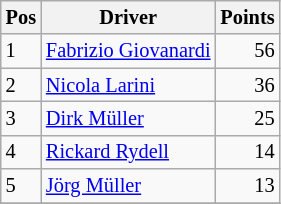<table class="wikitable" style="font-size: 85%;">
<tr>
<th>Pos</th>
<th>Driver</th>
<th>Points</th>
</tr>
<tr>
<td>1</td>
<td> <a href='#'>Fabrizio Giovanardi</a></td>
<td style="text-align:right">56</td>
</tr>
<tr>
<td>2</td>
<td> <a href='#'>Nicola Larini</a></td>
<td style="text-align:right">36</td>
</tr>
<tr>
<td>3</td>
<td> <a href='#'>Dirk Müller</a></td>
<td style="text-align:right">25</td>
</tr>
<tr>
<td>4</td>
<td> <a href='#'>Rickard Rydell</a></td>
<td style="text-align:right">14</td>
</tr>
<tr>
<td>5</td>
<td> <a href='#'>Jörg Müller</a></td>
<td style="text-align:right">13</td>
</tr>
<tr>
</tr>
</table>
